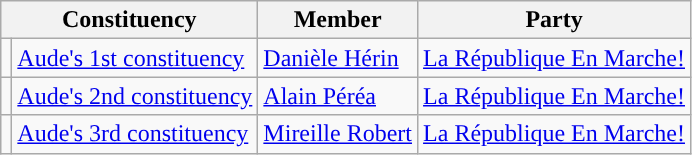<table class="wikitable">
<tr>
<th colspan="2">Constituency</th>
<th>Member</th>
<th>Party</th>
</tr>
<tr>
<td style="background-color: "></td>
<td><a href='#'>Aude's 1st constituency</a></td>
<td><a href='#'>Danièle Hérin</a></td>
<td><a href='#'>La République En Marche!</a></td>
</tr>
<tr>
<td style="background-color: "></td>
<td><a href='#'>Aude's 2nd constituency</a></td>
<td><a href='#'>Alain Péréa</a></td>
<td><a href='#'>La République En Marche!</a></td>
</tr>
<tr>
<td style="background-color: "></td>
<td><a href='#'>Aude's 3rd constituency</a></td>
<td><a href='#'>Mireille Robert</a></td>
<td><a href='#'>La République En Marche!</a></td>
</tr>
</table>
